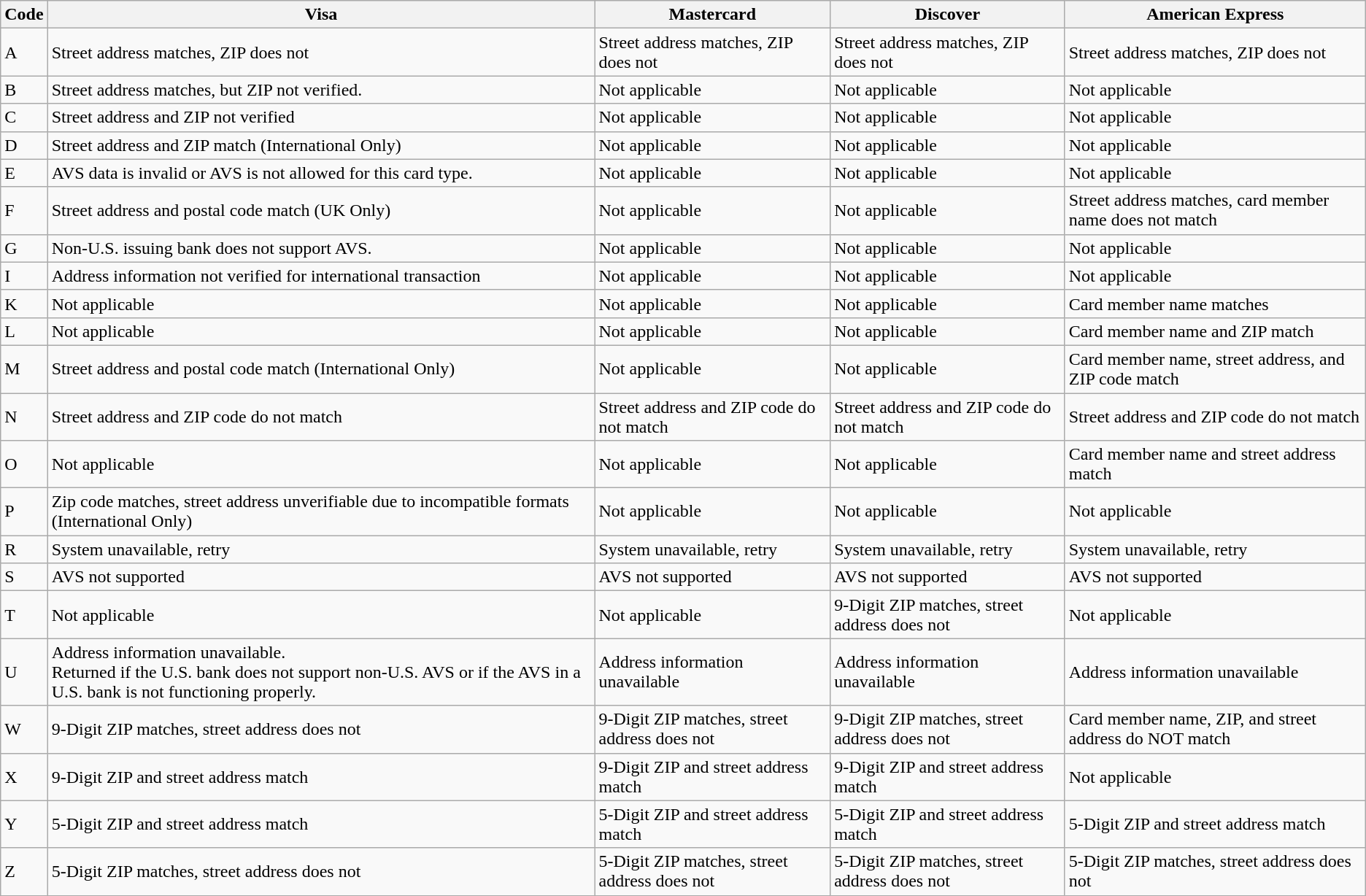<table class="wikitable sortable">
<tr>
<th>Code</th>
<th>Visa</th>
<th>Mastercard</th>
<th>Discover</th>
<th>American Express</th>
</tr>
<tr>
<td>A</td>
<td>Street address matches, ZIP does not</td>
<td>Street address matches, ZIP does not</td>
<td>Street address matches, ZIP does not</td>
<td>Street address matches, ZIP does not</td>
</tr>
<tr>
<td>B</td>
<td>Street address matches, but ZIP not verified.</td>
<td>Not applicable</td>
<td>Not applicable</td>
<td>Not applicable</td>
</tr>
<tr>
<td>C</td>
<td>Street address and ZIP not verified</td>
<td>Not applicable</td>
<td>Not applicable</td>
<td>Not applicable</td>
</tr>
<tr>
<td>D</td>
<td>Street address and ZIP match (International Only)</td>
<td>Not applicable</td>
<td>Not applicable</td>
<td>Not applicable</td>
</tr>
<tr>
<td>E</td>
<td>AVS data is invalid or AVS is not allowed for this card type.</td>
<td>Not applicable</td>
<td>Not applicable</td>
<td>Not applicable</td>
</tr>
<tr>
<td>F</td>
<td>Street address and postal code match (UK Only)</td>
<td>Not applicable</td>
<td>Not applicable</td>
<td>Street address matches, card member name does not match</td>
</tr>
<tr>
<td>G</td>
<td>Non-U.S. issuing bank does not support AVS.</td>
<td>Not applicable</td>
<td>Not applicable</td>
<td>Not applicable</td>
</tr>
<tr>
<td>I</td>
<td>Address information not verified for international transaction</td>
<td>Not applicable</td>
<td>Not applicable</td>
<td>Not applicable</td>
</tr>
<tr>
<td>K</td>
<td>Not applicable</td>
<td>Not applicable</td>
<td>Not applicable</td>
<td>Card member name matches</td>
</tr>
<tr>
<td>L</td>
<td>Not applicable</td>
<td>Not applicable</td>
<td>Not applicable</td>
<td>Card member name and ZIP match</td>
</tr>
<tr>
<td>M</td>
<td>Street address and postal code match (International Only)</td>
<td>Not applicable</td>
<td>Not applicable</td>
<td>Card member name, street address, and ZIP code match</td>
</tr>
<tr>
<td>N</td>
<td>Street address and ZIP code do not match</td>
<td>Street address and ZIP code do not match</td>
<td>Street address and ZIP code do not match</td>
<td>Street address and ZIP code do not match</td>
</tr>
<tr>
<td>O</td>
<td>Not applicable</td>
<td>Not applicable</td>
<td>Not applicable</td>
<td>Card member name and street address match</td>
</tr>
<tr>
<td>P</td>
<td>Zip code matches, street address unverifiable due to incompatible formats (International Only)</td>
<td>Not applicable</td>
<td>Not applicable</td>
<td>Not applicable</td>
</tr>
<tr>
<td>R</td>
<td>System unavailable, retry</td>
<td>System unavailable, retry</td>
<td>System unavailable, retry</td>
<td>System unavailable, retry</td>
</tr>
<tr>
<td>S</td>
<td>AVS not supported</td>
<td>AVS not supported</td>
<td>AVS not supported</td>
<td>AVS not supported</td>
</tr>
<tr>
<td>T</td>
<td>Not applicable</td>
<td>Not applicable</td>
<td>9-Digit ZIP matches, street address does not</td>
<td>Not applicable</td>
</tr>
<tr>
<td>U</td>
<td>Address information unavailable.<br>Returned if the U.S. bank does not support non-U.S. AVS or if the AVS in a U.S. bank is not functioning properly.</td>
<td>Address information unavailable</td>
<td>Address information unavailable</td>
<td>Address information unavailable</td>
</tr>
<tr>
<td>W</td>
<td>9-Digit ZIP matches, street address does not</td>
<td>9-Digit ZIP matches, street address does not</td>
<td>9-Digit ZIP matches, street address does not</td>
<td>Card member name, ZIP, and street address do NOT match</td>
</tr>
<tr>
<td>X</td>
<td>9-Digit ZIP and street address match</td>
<td>9-Digit ZIP and street address match</td>
<td>9-Digit ZIP and street address match</td>
<td>Not applicable</td>
</tr>
<tr>
<td>Y</td>
<td>5-Digit ZIP and street address match</td>
<td>5-Digit ZIP and street address match</td>
<td>5-Digit ZIP and street address match</td>
<td>5-Digit ZIP and street address match</td>
</tr>
<tr>
<td>Z</td>
<td>5-Digit ZIP matches, street address does not</td>
<td>5-Digit ZIP matches, street address does not</td>
<td>5-Digit ZIP matches, street address does not</td>
<td>5-Digit ZIP matches, street address does not</td>
</tr>
</table>
